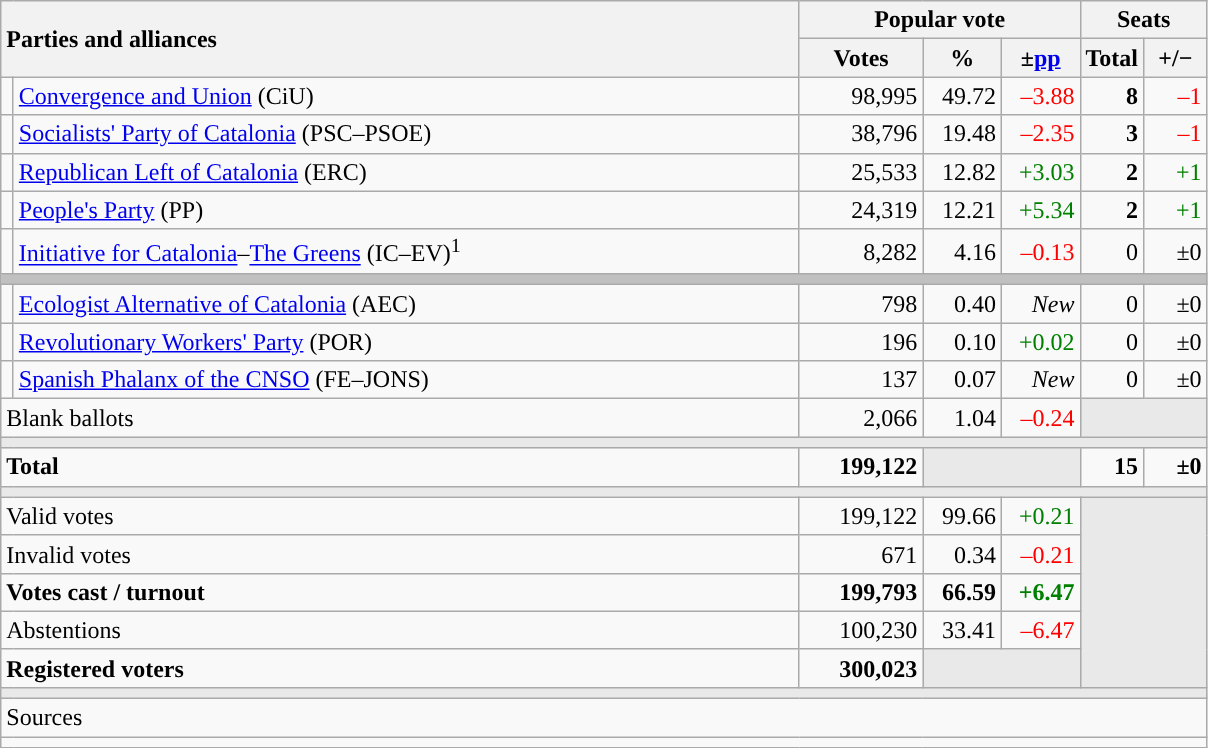<table class="wikitable" style="text-align:right;">
<tr>
<th style="text-align:left;" rowspan="2" colspan="2" width="525">Parties and alliances</th>
<th colspan="3">Popular vote</th>
<th colspan="2">Seats</th>
</tr>
<tr>
<th width="75">Votes</th>
<th width="45">%</th>
<th width="45">±<a href='#'>pp</a></th>
<th width="35">Total</th>
<th width="35">+/−</th>
</tr>
<tr>
<td width="1" style="color:inherit;background:"></td>
<td align="left"><a href='#'>Convergence and Union</a> (CiU)</td>
<td>98,995</td>
<td>49.72</td>
<td style="color:red;">–3.88</td>
<td><strong>8</strong></td>
<td style="color:red;">–1</td>
</tr>
<tr>
<td style="color:inherit;background:"></td>
<td align="left"><a href='#'>Socialists' Party of Catalonia</a> (PSC–PSOE)</td>
<td>38,796</td>
<td>19.48</td>
<td style="color:red;">–2.35</td>
<td><strong>3</strong></td>
<td style="color:red;">–1</td>
</tr>
<tr>
<td style="color:inherit;background:"></td>
<td align="left"><a href='#'>Republican Left of Catalonia</a> (ERC)</td>
<td>25,533</td>
<td>12.82</td>
<td style="color:green;">+3.03</td>
<td><strong>2</strong></td>
<td style="color:green;">+1</td>
</tr>
<tr>
<td style="color:inherit;background:"></td>
<td align="left"><a href='#'>People's Party</a> (PP)</td>
<td>24,319</td>
<td>12.21</td>
<td style="color:green;">+5.34</td>
<td><strong>2</strong></td>
<td style="color:green;">+1</td>
</tr>
<tr>
<td style="color:inherit;background:"></td>
<td align="left"><a href='#'>Initiative for Catalonia</a>–<a href='#'>The Greens</a> (IC–EV)<sup>1</sup></td>
<td>8,282</td>
<td>4.16</td>
<td style="color:red;">–0.13</td>
<td>0</td>
<td>±0</td>
</tr>
<tr>
<td colspan="7" bgcolor="#C0C0C0"></td>
</tr>
<tr>
<td style="color:inherit;background:"></td>
<td align="left"><a href='#'>Ecologist Alternative of Catalonia</a> (AEC)</td>
<td>798</td>
<td>0.40</td>
<td><em>New</em></td>
<td>0</td>
<td>±0</td>
</tr>
<tr>
<td style="color:inherit;background:"></td>
<td align="left"><a href='#'>Revolutionary Workers' Party</a> (POR)</td>
<td>196</td>
<td>0.10</td>
<td style="color:green;">+0.02</td>
<td>0</td>
<td>±0</td>
</tr>
<tr>
<td style="color:inherit;background:"></td>
<td align="left"><a href='#'>Spanish Phalanx of the CNSO</a> (FE–JONS)</td>
<td>137</td>
<td>0.07</td>
<td><em>New</em></td>
<td>0</td>
<td>±0</td>
</tr>
<tr>
<td align="left" colspan="2">Blank ballots</td>
<td>2,066</td>
<td>1.04</td>
<td style="color:red;">–0.24</td>
<td bgcolor="#E9E9E9" colspan="2"></td>
</tr>
<tr>
<td colspan="7" bgcolor="#E9E9E9"></td>
</tr>
<tr style="font-weight:bold;">
<td align="left" colspan="2">Total</td>
<td>199,122</td>
<td bgcolor="#E9E9E9" colspan="2"></td>
<td>15</td>
<td>±0</td>
</tr>
<tr>
<td colspan="7" bgcolor="#E9E9E9"></td>
</tr>
<tr>
<td align="left" colspan="2">Valid votes</td>
<td>199,122</td>
<td>99.66</td>
<td style="color:green;">+0.21</td>
<td bgcolor="#E9E9E9" colspan="2" rowspan="5"></td>
</tr>
<tr>
<td align="left" colspan="2">Invalid votes</td>
<td>671</td>
<td>0.34</td>
<td style="color:red;">–0.21</td>
</tr>
<tr style="font-weight:bold;">
<td align="left" colspan="2">Votes cast / turnout</td>
<td>199,793</td>
<td>66.59</td>
<td style="color:green;">+6.47</td>
</tr>
<tr>
<td align="left" colspan="2">Abstentions</td>
<td>100,230</td>
<td>33.41</td>
<td style="color:red;">–6.47</td>
</tr>
<tr style="font-weight:bold;">
<td align="left" colspan="2">Registered voters</td>
<td>300,023</td>
<td bgcolor="#E9E9E9" colspan="2"></td>
</tr>
<tr>
<td colspan="7" bgcolor="#E9E9E9"></td>
</tr>
<tr>
<td align="left" colspan="7">Sources</td>
</tr>
<tr>
<td colspan="7" style="text-align:left; max-width:790px;"></td>
</tr>
</table>
